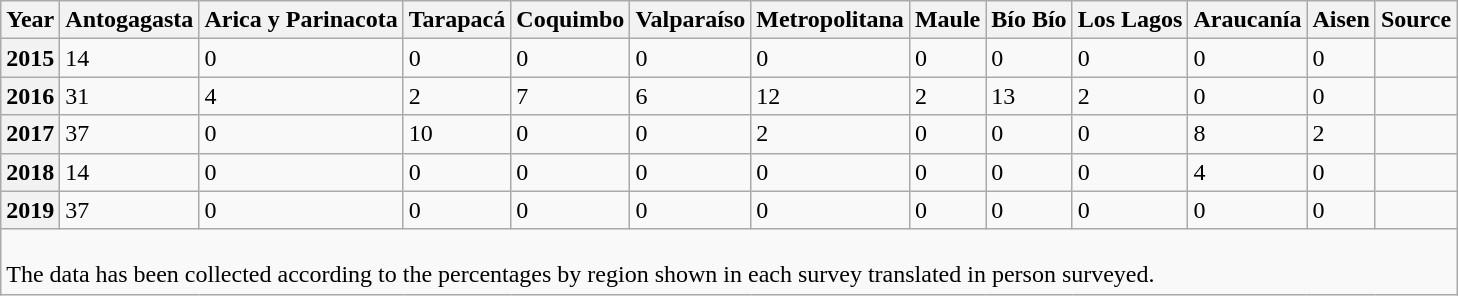<table class="wikitable sortable">
<tr>
<th>Year</th>
<th>Antogagasta</th>
<th>Arica y Parinacota</th>
<th>Tarapacá</th>
<th>Coquimbo</th>
<th>Valparaíso</th>
<th>Metropolitana</th>
<th>Maule</th>
<th>Bío Bío</th>
<th>Los Lagos</th>
<th>Araucanía</th>
<th>Aisen</th>
<th>Source</th>
</tr>
<tr>
<th>2015</th>
<td>14</td>
<td>0</td>
<td>0</td>
<td>0</td>
<td>0</td>
<td>0</td>
<td>0</td>
<td>0</td>
<td>0</td>
<td>0</td>
<td>0</td>
<td></td>
</tr>
<tr>
<th>2016</th>
<td>31</td>
<td>4</td>
<td>2</td>
<td>7</td>
<td>6</td>
<td>12</td>
<td>2</td>
<td>13</td>
<td>2</td>
<td>0</td>
<td>0</td>
<td></td>
</tr>
<tr>
<th>2017</th>
<td>37</td>
<td>0</td>
<td>10</td>
<td>0</td>
<td>0</td>
<td>2</td>
<td>0</td>
<td>0</td>
<td>0</td>
<td>8</td>
<td>2</td>
<td></td>
</tr>
<tr>
<th>2018</th>
<td>14</td>
<td>0</td>
<td>0</td>
<td>0</td>
<td>0</td>
<td>0</td>
<td>0</td>
<td>0</td>
<td>0</td>
<td>4</td>
<td>0</td>
<td></td>
</tr>
<tr>
<th>2019</th>
<td>37</td>
<td>0</td>
<td>0</td>
<td>0</td>
<td>0</td>
<td>0</td>
<td>0</td>
<td>0</td>
<td>0</td>
<td>0</td>
<td>0</td>
<td></td>
</tr>
<tr class="sortbottom">
<td colspan="15"><br>The data has been collected according to the percentages by region shown in each survey translated in person surveyed.</td>
</tr>
</table>
